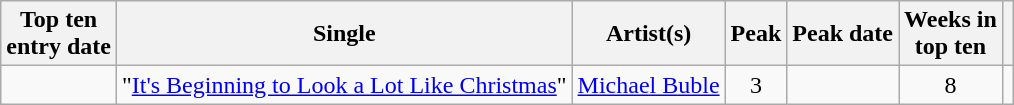<table class="wikitable">
<tr>
<th>Top ten<br>entry date</th>
<th>Single</th>
<th>Artist(s)</th>
<th data-sort-type="number">Peak</th>
<th>Peak date</th>
<th data-sort-type="number">Weeks in<br>top ten</th>
<th></th>
</tr>
<tr>
<td></td>
<td>"<a href='#'>It's Beginning to Look a Lot Like Christmas</a>"</td>
<td><a href='#'>Michael Buble</a></td>
<td style="text-align:center;">3</td>
<td></td>
<td style="text-align:center;">8</td>
<td style="text-align:center;"></td>
</tr>
</table>
